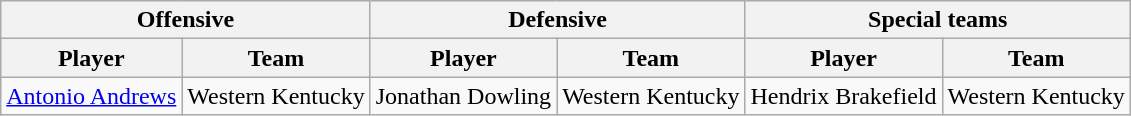<table class="wikitable">
<tr>
<th colspan="2">Offensive</th>
<th colspan="2">Defensive</th>
<th colspan="2">Special teams</th>
</tr>
<tr>
<th>Player</th>
<th>Team</th>
<th>Player</th>
<th>Team</th>
<th>Player</th>
<th>Team</th>
</tr>
<tr>
<td><a href='#'>Antonio Andrews</a></td>
<td>Western Kentucky</td>
<td>Jonathan Dowling</td>
<td>Western Kentucky</td>
<td>Hendrix Brakefield</td>
<td>Western Kentucky</td>
</tr>
</table>
